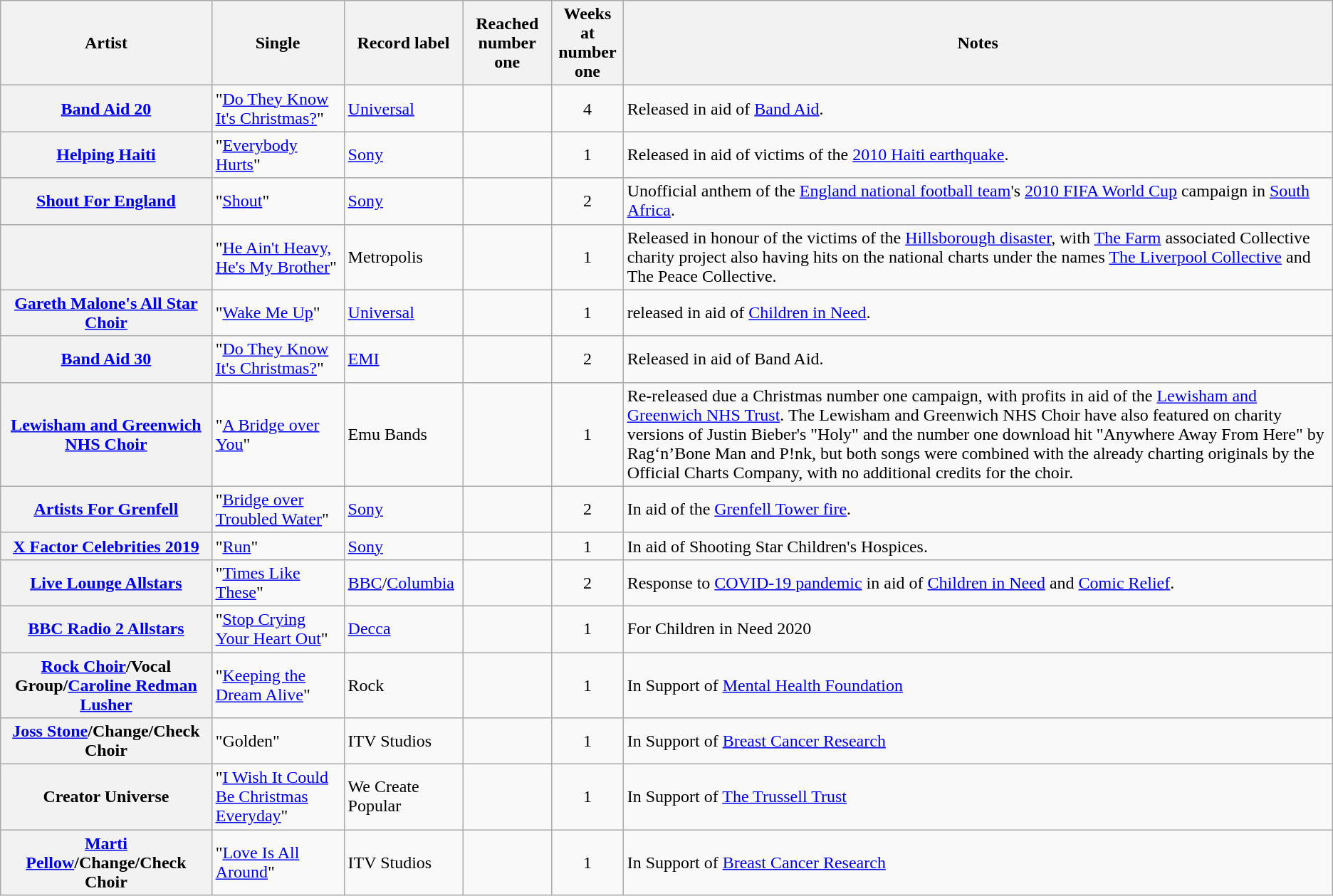<table class="wikitable plainrowheaders sortable">
<tr>
<th scope=col>Artist</th>
<th scope=col>Single</th>
<th scope=col>Record label</th>
<th scope=col>Reached number one</th>
<th scope=col>Weeks at<br>number one</th>
<th scope=col class=unsortable>Notes</th>
</tr>
<tr>
<th scope=row><a href='#'>Band Aid 20</a></th>
<td>"<a href='#'>Do They Know It's Christmas?</a>"</td>
<td><a href='#'>Universal</a></td>
<td></td>
<td align=center>4</td>
<td>Released in aid of <a href='#'>Band Aid</a>.</td>
</tr>
<tr>
<th scope=row><a href='#'>Helping Haiti</a></th>
<td>"<a href='#'>Everybody Hurts</a>"</td>
<td><a href='#'>Sony</a></td>
<td></td>
<td align=center>1</td>
<td>Released in aid of victims of the <a href='#'>2010 Haiti earthquake</a>.</td>
</tr>
<tr>
<th scope=row><a href='#'>Shout For England</a></th>
<td>"<a href='#'>Shout</a>"</td>
<td><a href='#'>Sony</a></td>
<td></td>
<td align=center>2</td>
<td>Unofficial anthem of the <a href='#'>England national football team</a>'s <a href='#'>2010 FIFA World Cup</a> campaign in <a href='#'>South Africa</a>.</td>
</tr>
<tr>
<th scope=row></th>
<td>"<a href='#'>He Ain't Heavy, He's My Brother</a>"</td>
<td>Metropolis</td>
<td></td>
<td align=center>1</td>
<td>Released in honour of the victims of the <a href='#'>Hillsborough disaster</a>, with <a href='#'>The Farm</a> associated Collective charity project also having hits on the national charts under the names <a href='#'>The Liverpool Collective</a> and The Peace Collective.</td>
</tr>
<tr>
<th scope=row><a href='#'>Gareth Malone's All Star Choir</a></th>
<td>"<a href='#'>Wake Me Up</a>"</td>
<td><a href='#'>Universal</a></td>
<td></td>
<td align=center>1</td>
<td>released in aid of <a href='#'>Children in Need</a>.</td>
</tr>
<tr>
<th scope=row><a href='#'>Band Aid 30</a></th>
<td>"<a href='#'>Do They Know It's Christmas?</a>"</td>
<td><a href='#'>EMI</a></td>
<td></td>
<td align=center>2</td>
<td>Released in aid of Band Aid.</td>
</tr>
<tr>
<th scope=row><a href='#'>Lewisham and Greenwich NHS Choir</a></th>
<td>"<a href='#'>A Bridge over You</a>"</td>
<td>Emu Bands</td>
<td></td>
<td align=center>1</td>
<td>Re-released due a Christmas number one campaign, with profits in aid of the <a href='#'>Lewisham and Greenwich NHS Trust</a>. The Lewisham and Greenwich NHS Choir have also featured on charity versions of Justin Bieber's "Holy" and the number one download hit "Anywhere Away From Here" by Rag‘n’Bone Man and P!nk, but both songs were combined with the already charting originals by the Official Charts Company, with no additional credits for the choir.</td>
</tr>
<tr>
<th scope=row><a href='#'>Artists For Grenfell</a></th>
<td>"<a href='#'>Bridge over Troubled Water</a>"</td>
<td><a href='#'>Sony</a></td>
<td></td>
<td align=center>2</td>
<td>In aid of the <a href='#'>Grenfell Tower fire</a>.</td>
</tr>
<tr>
<th scope=row><a href='#'>X Factor Celebrities 2019</a></th>
<td>"<a href='#'>Run</a>"</td>
<td><a href='#'>Sony</a></td>
<td></td>
<td align=center>1</td>
<td>In aid of Shooting Star Children's Hospices.</td>
</tr>
<tr>
<th scope=row><a href='#'>Live Lounge Allstars</a></th>
<td>"<a href='#'>Times Like These</a>"</td>
<td><a href='#'>BBC</a>/<a href='#'>Columbia</a></td>
<td></td>
<td align=center>2</td>
<td>Response to <a href='#'>COVID-19 pandemic</a> in aid of <a href='#'>Children in Need</a> and <a href='#'>Comic Relief</a>.</td>
</tr>
<tr>
<th scope=row><a href='#'>BBC Radio 2 Allstars</a></th>
<td>"<a href='#'>Stop Crying Your Heart Out</a>"</td>
<td><a href='#'>Decca</a></td>
<td></td>
<td align=center>1</td>
<td>For Children in Need 2020</td>
</tr>
<tr>
<th scope=row><a href='#'>Rock Choir</a>/Vocal Group/<a href='#'>Caroline Redman Lusher</a></th>
<td>"<a href='#'>Keeping the Dream Alive</a>"</td>
<td>Rock</td>
<td></td>
<td align=center>1</td>
<td>In Support of <a href='#'>Mental Health Foundation</a></td>
</tr>
<tr>
<th scope=row><a href='#'>Joss Stone</a>/Change/Check Choir</th>
<td>"Golden"</td>
<td>ITV Studios</td>
<td></td>
<td align=center>1</td>
<td>In Support of <a href='#'>Breast Cancer Research</a></td>
</tr>
<tr>
<th scope=row>Creator Universe</th>
<td>"<a href='#'>I Wish It Could Be Christmas Everyday</a>"</td>
<td>We Create Popular</td>
<td></td>
<td align=center>1</td>
<td>In Support of <a href='#'>The Trussell Trust</a></td>
</tr>
<tr>
<th scope=row><a href='#'>Marti Pellow</a>/Change/Check Choir</th>
<td>"<a href='#'>Love Is All Around</a>"</td>
<td>ITV Studios</td>
<td></td>
<td align=center>1</td>
<td>In Support of <a href='#'>Breast Cancer Research</a></td>
</tr>
</table>
